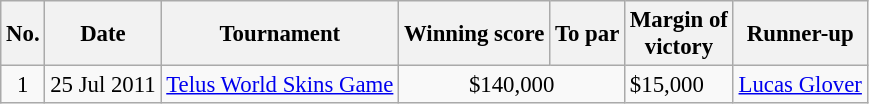<table class="wikitable" style="font-size:95%;">
<tr>
<th>No.</th>
<th>Date</th>
<th>Tournament</th>
<th>Winning score</th>
<th>To par</th>
<th>Margin of<br>victory</th>
<th>Runner-up</th>
</tr>
<tr>
<td align=center>1</td>
<td align=right>25 Jul 2011</td>
<td><a href='#'>Telus World Skins Game</a></td>
<td colspan=2 align=center>$140,000</td>
<td>$15,000</td>
<td> <a href='#'>Lucas Glover</a></td>
</tr>
</table>
